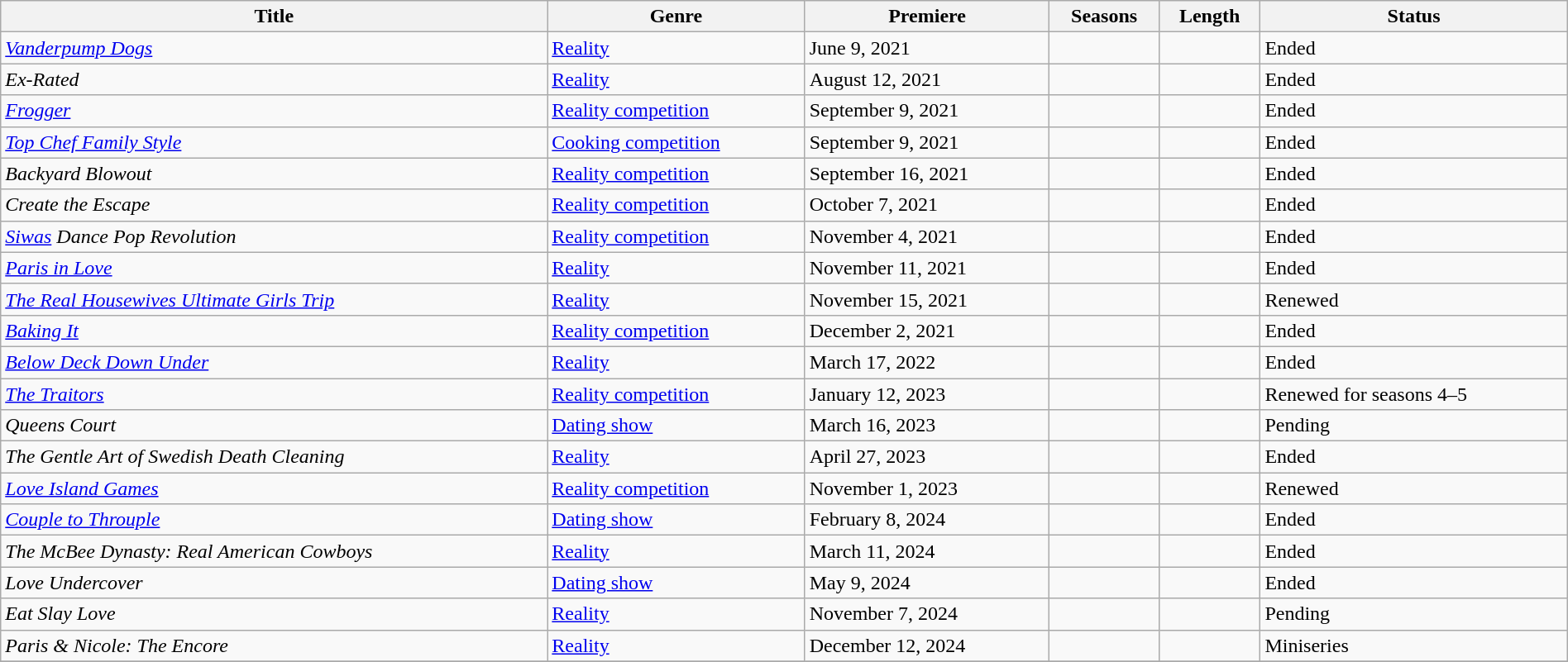<table class="wikitable sortable" style="width:100%;">
<tr>
<th>Title</th>
<th>Genre</th>
<th>Premiere</th>
<th>Seasons</th>
<th>Length</th>
<th>Status</th>
</tr>
<tr>
<td><em><a href='#'>Vanderpump Dogs</a></em></td>
<td><a href='#'>Reality</a></td>
<td>June 9, 2021</td>
<td></td>
<td></td>
<td>Ended</td>
</tr>
<tr>
<td><em>Ex-Rated</em></td>
<td><a href='#'>Reality</a></td>
<td>August 12, 2021</td>
<td></td>
<td></td>
<td>Ended</td>
</tr>
<tr>
<td><em><a href='#'>Frogger</a></em></td>
<td><a href='#'>Reality competition</a></td>
<td>September 9, 2021</td>
<td></td>
<td></td>
<td>Ended</td>
</tr>
<tr>
<td><em><a href='#'>Top Chef Family Style</a></em></td>
<td><a href='#'>Cooking competition</a></td>
<td>September 9, 2021</td>
<td></td>
<td></td>
<td>Ended</td>
</tr>
<tr>
<td><em>Backyard Blowout</em></td>
<td><a href='#'>Reality competition</a></td>
<td>September 16, 2021</td>
<td></td>
<td></td>
<td>Ended</td>
</tr>
<tr>
<td><em>Create the Escape</em></td>
<td><a href='#'>Reality competition</a></td>
<td>October 7, 2021</td>
<td></td>
<td></td>
<td>Ended</td>
</tr>
<tr>
<td><em><a href='#'>Siwas</a> Dance Pop Revolution</em></td>
<td><a href='#'>Reality competition</a></td>
<td>November 4, 2021</td>
<td></td>
<td></td>
<td>Ended</td>
</tr>
<tr>
<td><em><a href='#'>Paris in Love</a></em></td>
<td><a href='#'>Reality</a></td>
<td>November 11, 2021</td>
<td></td>
<td></td>
<td>Ended</td>
</tr>
<tr>
<td><em><a href='#'>The Real Housewives Ultimate Girls Trip</a></em></td>
<td><a href='#'>Reality</a></td>
<td>November 15, 2021</td>
<td></td>
<td></td>
<td>Renewed</td>
</tr>
<tr>
<td><em><a href='#'>Baking It</a></em></td>
<td><a href='#'>Reality competition</a></td>
<td>December 2, 2021</td>
<td></td>
<td></td>
<td>Ended</td>
</tr>
<tr>
<td><em><a href='#'>Below Deck Down Under</a></em></td>
<td><a href='#'>Reality</a></td>
<td>March 17, 2022</td>
<td></td>
<td></td>
<td>Ended</td>
</tr>
<tr>
<td><em><a href='#'>The Traitors</a></em></td>
<td><a href='#'>Reality competition</a></td>
<td>January 12, 2023</td>
<td></td>
<td></td>
<td>Renewed for seasons 4–5</td>
</tr>
<tr>
<td><em>Queens Court</em></td>
<td><a href='#'>Dating show</a></td>
<td>March 16, 2023</td>
<td></td>
<td></td>
<td>Pending</td>
</tr>
<tr>
<td><em>The Gentle Art of Swedish Death Cleaning</em></td>
<td><a href='#'>Reality</a></td>
<td>April 27, 2023</td>
<td></td>
<td></td>
<td>Ended</td>
</tr>
<tr>
<td><em><a href='#'>Love Island Games</a></em></td>
<td><a href='#'>Reality competition</a></td>
<td>November 1, 2023</td>
<td></td>
<td></td>
<td>Renewed</td>
</tr>
<tr>
<td><em><a href='#'>Couple to Throuple</a></em></td>
<td><a href='#'>Dating show</a></td>
<td>February 8, 2024</td>
<td></td>
<td></td>
<td>Ended</td>
</tr>
<tr>
<td><em>The McBee Dynasty: Real American Cowboys</em></td>
<td><a href='#'>Reality</a></td>
<td>March 11, 2024</td>
<td></td>
<td></td>
<td>Ended</td>
</tr>
<tr>
<td><em>Love Undercover</em></td>
<td><a href='#'>Dating show</a></td>
<td>May 9, 2024</td>
<td></td>
<td></td>
<td>Ended</td>
</tr>
<tr>
<td><em>Eat Slay Love</em></td>
<td><a href='#'>Reality</a></td>
<td>November 7, 2024</td>
<td></td>
<td></td>
<td>Pending</td>
</tr>
<tr>
<td><em>Paris & Nicole: The Encore</em></td>
<td><a href='#'>Reality</a></td>
<td>December 12, 2024</td>
<td></td>
<td></td>
<td>Miniseries</td>
</tr>
<tr>
</tr>
</table>
